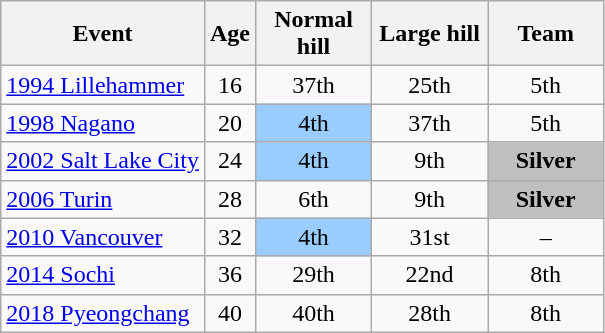<table class="wikitable" style="text-align: center;">
<tr ">
<th>Event</th>
<th>Age</th>
<th style="width:70px;">Normal hill</th>
<th style="width:70px;">Large hill</th>
<th style="width:70px;">Team</th>
</tr>
<tr>
<td align=left> <a href='#'>1994 Lillehammer</a></td>
<td>16</td>
<td>37th</td>
<td>25th</td>
<td>5th</td>
</tr>
<tr>
<td align=left> <a href='#'>1998 Nagano</a></td>
<td>20</td>
<td style="background:#9acdff;">4th</td>
<td>37th</td>
<td>5th</td>
</tr>
<tr>
<td align=left> <a href='#'>2002 Salt Lake City</a></td>
<td>24</td>
<td style="background:#9acdff;">4th</td>
<td>9th</td>
<td bgcolor=silver><strong>Silver</strong></td>
</tr>
<tr>
<td align=left> <a href='#'>2006 Turin</a></td>
<td>28</td>
<td>6th</td>
<td>9th</td>
<td bgcolor=silver><strong>Silver</strong></td>
</tr>
<tr>
<td align=left> <a href='#'>2010 Vancouver</a></td>
<td>32</td>
<td style="background:#9acdff;">4th</td>
<td>31st</td>
<td>–</td>
</tr>
<tr>
<td align=left> <a href='#'>2014 Sochi</a></td>
<td>36</td>
<td>29th</td>
<td>22nd</td>
<td>8th</td>
</tr>
<tr>
<td align=left> <a href='#'>2018 Pyeongchang</a></td>
<td>40</td>
<td>40th</td>
<td>28th</td>
<td>8th</td>
</tr>
</table>
